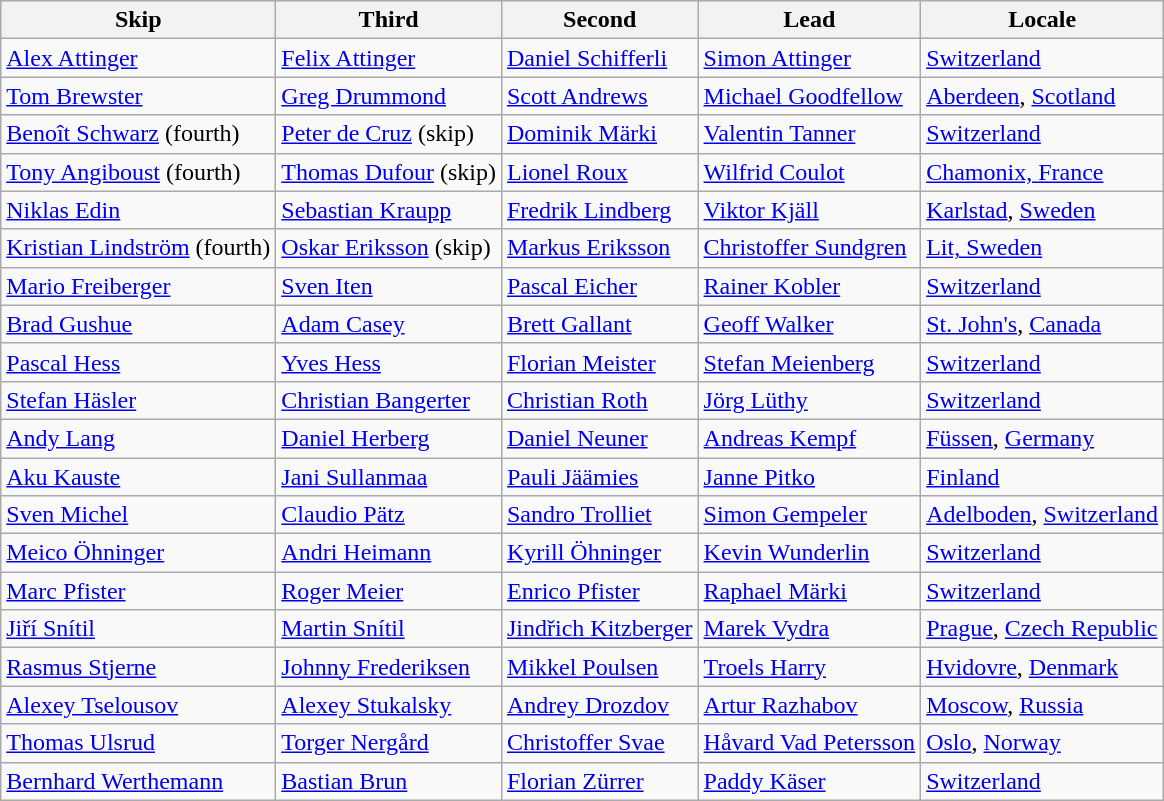<table class=wikitable>
<tr>
<th>Skip</th>
<th>Third</th>
<th>Second</th>
<th>Lead</th>
<th>Locale</th>
</tr>
<tr>
<td><a href='#'>Alex Attinger</a></td>
<td><a href='#'>Felix Attinger</a></td>
<td><a href='#'>Daniel Schifferli</a></td>
<td><a href='#'>Simon Attinger</a></td>
<td> <a href='#'>Switzerland</a></td>
</tr>
<tr>
<td><a href='#'>Tom Brewster</a></td>
<td><a href='#'>Greg Drummond</a></td>
<td><a href='#'>Scott Andrews</a></td>
<td><a href='#'>Michael Goodfellow</a></td>
<td> <a href='#'>Aberdeen</a>, <a href='#'>Scotland</a></td>
</tr>
<tr>
<td><a href='#'>Benoît Schwarz</a> (fourth)</td>
<td><a href='#'>Peter de Cruz</a> (skip)</td>
<td><a href='#'>Dominik Märki</a></td>
<td><a href='#'>Valentin Tanner</a></td>
<td> <a href='#'>Switzerland</a></td>
</tr>
<tr>
<td><a href='#'>Tony Angiboust</a> (fourth)</td>
<td><a href='#'>Thomas Dufour</a> (skip)</td>
<td><a href='#'>Lionel Roux</a></td>
<td><a href='#'>Wilfrid Coulot</a></td>
<td> <a href='#'>Chamonix, France</a></td>
</tr>
<tr>
<td><a href='#'>Niklas Edin</a></td>
<td><a href='#'>Sebastian Kraupp</a></td>
<td><a href='#'>Fredrik Lindberg</a></td>
<td><a href='#'>Viktor Kjäll</a></td>
<td> <a href='#'>Karlstad</a>, <a href='#'>Sweden</a></td>
</tr>
<tr>
<td><a href='#'>Kristian Lindström</a> (fourth)</td>
<td><a href='#'>Oskar Eriksson</a> (skip)</td>
<td><a href='#'>Markus Eriksson</a></td>
<td><a href='#'>Christoffer Sundgren</a></td>
<td> <a href='#'>Lit, Sweden</a></td>
</tr>
<tr>
<td><a href='#'>Mario Freiberger</a></td>
<td><a href='#'>Sven Iten</a></td>
<td><a href='#'>Pascal Eicher</a></td>
<td><a href='#'>Rainer Kobler</a></td>
<td> <a href='#'>Switzerland</a></td>
</tr>
<tr>
<td><a href='#'>Brad Gushue</a></td>
<td><a href='#'>Adam Casey</a></td>
<td><a href='#'>Brett Gallant</a></td>
<td><a href='#'>Geoff Walker</a></td>
<td> <a href='#'>St. John's</a>, <a href='#'>Canada</a></td>
</tr>
<tr>
<td><a href='#'>Pascal Hess</a></td>
<td><a href='#'>Yves Hess</a></td>
<td><a href='#'>Florian Meister</a></td>
<td><a href='#'>Stefan Meienberg</a></td>
<td> <a href='#'>Switzerland</a></td>
</tr>
<tr>
<td><a href='#'>Stefan Häsler</a></td>
<td><a href='#'>Christian Bangerter</a></td>
<td><a href='#'>Christian Roth</a></td>
<td><a href='#'>Jörg Lüthy</a></td>
<td> <a href='#'>Switzerland</a></td>
</tr>
<tr>
<td><a href='#'>Andy Lang</a></td>
<td><a href='#'>Daniel Herberg</a></td>
<td><a href='#'>Daniel Neuner</a></td>
<td><a href='#'>Andreas Kempf</a></td>
<td> <a href='#'>Füssen</a>, <a href='#'>Germany</a></td>
</tr>
<tr>
<td><a href='#'>Aku Kauste</a></td>
<td><a href='#'>Jani Sullanmaa</a></td>
<td><a href='#'>Pauli Jäämies</a></td>
<td><a href='#'>Janne Pitko</a></td>
<td> <a href='#'>Finland</a></td>
</tr>
<tr>
<td><a href='#'>Sven Michel</a></td>
<td><a href='#'>Claudio Pätz</a></td>
<td><a href='#'>Sandro Trolliet</a></td>
<td><a href='#'>Simon Gempeler</a></td>
<td> <a href='#'>Adelboden</a>, <a href='#'>Switzerland</a></td>
</tr>
<tr>
<td><a href='#'>Meico Öhninger</a></td>
<td><a href='#'>Andri Heimann</a></td>
<td><a href='#'>Kyrill Öhninger</a></td>
<td><a href='#'>Kevin Wunderlin</a></td>
<td> <a href='#'>Switzerland</a></td>
</tr>
<tr>
<td><a href='#'>Marc Pfister</a></td>
<td><a href='#'>Roger Meier</a></td>
<td><a href='#'>Enrico Pfister</a></td>
<td><a href='#'>Raphael Märki</a></td>
<td> <a href='#'>Switzerland</a></td>
</tr>
<tr>
<td><a href='#'>Jiří Snítil</a></td>
<td><a href='#'>Martin Snítil</a></td>
<td><a href='#'>Jindřich Kitzberger</a></td>
<td><a href='#'>Marek Vydra</a></td>
<td> <a href='#'>Prague</a>, <a href='#'>Czech Republic</a></td>
</tr>
<tr>
<td><a href='#'>Rasmus Stjerne</a></td>
<td><a href='#'>Johnny Frederiksen</a></td>
<td><a href='#'>Mikkel Poulsen</a></td>
<td><a href='#'>Troels Harry</a></td>
<td> <a href='#'>Hvidovre</a>, <a href='#'>Denmark</a></td>
</tr>
<tr>
<td><a href='#'>Alexey Tselousov</a></td>
<td><a href='#'>Alexey Stukalsky</a></td>
<td><a href='#'>Andrey Drozdov</a></td>
<td><a href='#'>Artur Razhabov</a></td>
<td> <a href='#'>Moscow</a>, <a href='#'>Russia</a></td>
</tr>
<tr>
<td><a href='#'>Thomas Ulsrud</a></td>
<td><a href='#'>Torger Nergård</a></td>
<td><a href='#'>Christoffer Svae</a></td>
<td><a href='#'>Håvard Vad Petersson</a></td>
<td> <a href='#'>Oslo</a>, <a href='#'>Norway</a></td>
</tr>
<tr>
<td><a href='#'>Bernhard Werthemann</a></td>
<td><a href='#'>Bastian Brun</a></td>
<td><a href='#'>Florian Zürrer</a></td>
<td><a href='#'>Paddy Käser</a></td>
<td> <a href='#'>Switzerland</a></td>
</tr>
</table>
